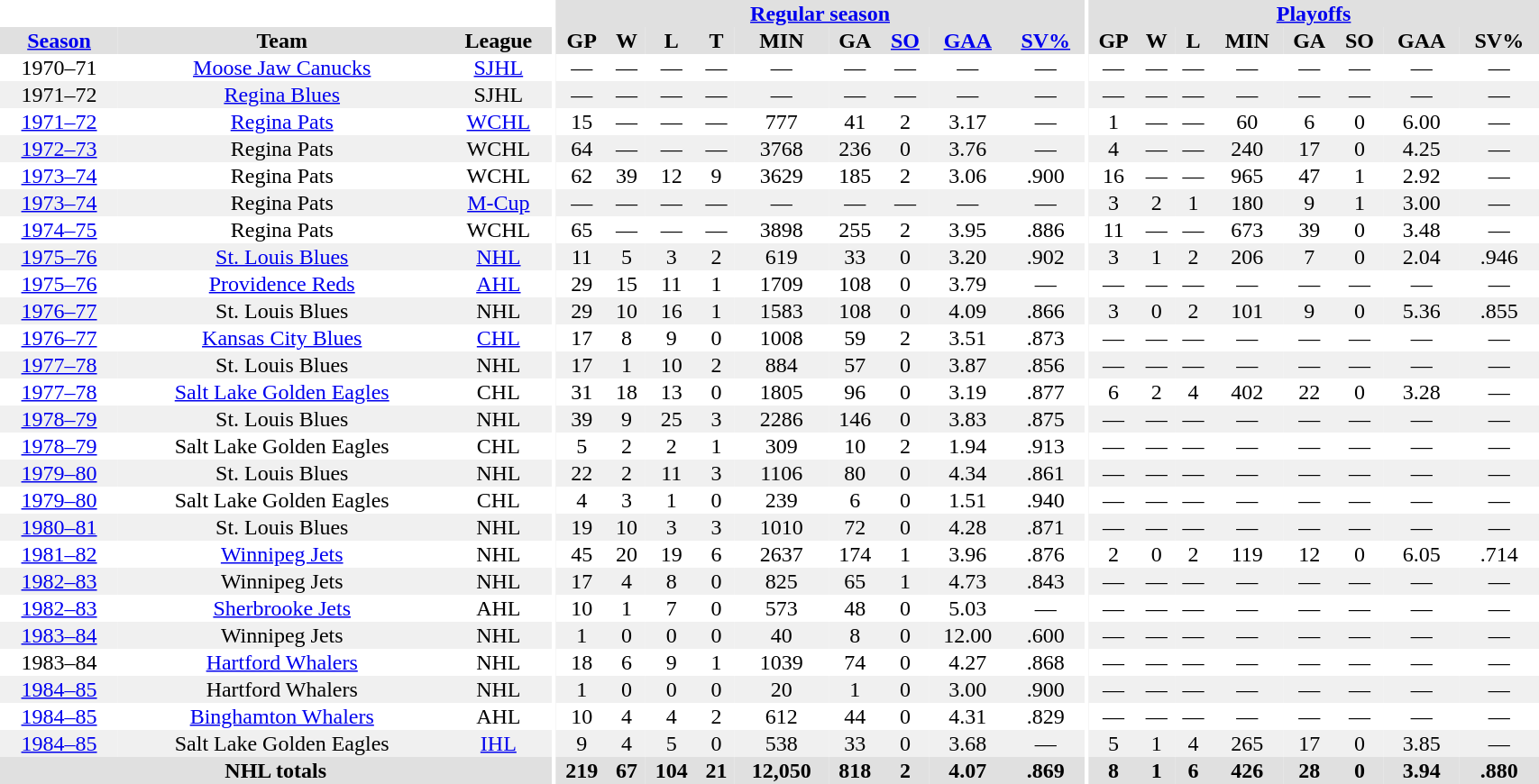<table border="0" cellpadding="1" cellspacing="0" style="width:90%; text-align:center;">
<tr bgcolor="#e0e0e0">
<th colspan="3" bgcolor="#ffffff"></th>
<th rowspan="99" bgcolor="#ffffff"></th>
<th colspan="9" bgcolor="#e0e0e0"><a href='#'>Regular season</a></th>
<th rowspan="99" bgcolor="#ffffff"></th>
<th colspan="8" bgcolor="#e0e0e0"><a href='#'>Playoffs</a></th>
</tr>
<tr bgcolor="#e0e0e0">
<th><a href='#'>Season</a></th>
<th>Team</th>
<th>League</th>
<th>GP</th>
<th>W</th>
<th>L</th>
<th>T</th>
<th>MIN</th>
<th>GA</th>
<th><a href='#'>SO</a></th>
<th><a href='#'>GAA</a></th>
<th><a href='#'>SV%</a></th>
<th>GP</th>
<th>W</th>
<th>L</th>
<th>MIN</th>
<th>GA</th>
<th>SO</th>
<th>GAA</th>
<th>SV%</th>
</tr>
<tr>
<td>1970–71</td>
<td><a href='#'>Moose Jaw Canucks</a></td>
<td><a href='#'>SJHL</a></td>
<td>—</td>
<td>—</td>
<td>—</td>
<td>—</td>
<td>—</td>
<td>—</td>
<td>—</td>
<td>—</td>
<td>—</td>
<td>—</td>
<td>—</td>
<td>—</td>
<td>—</td>
<td>—</td>
<td>—</td>
<td>—</td>
<td>—</td>
</tr>
<tr bgcolor="#f0f0f0">
<td>1971–72</td>
<td><a href='#'>Regina Blues</a></td>
<td>SJHL</td>
<td>—</td>
<td>—</td>
<td>—</td>
<td>—</td>
<td>—</td>
<td>—</td>
<td>—</td>
<td>—</td>
<td>—</td>
<td>—</td>
<td>—</td>
<td>—</td>
<td>—</td>
<td>—</td>
<td>—</td>
<td>—</td>
<td>—</td>
</tr>
<tr>
<td><a href='#'>1971–72</a></td>
<td><a href='#'>Regina Pats</a></td>
<td><a href='#'>WCHL</a></td>
<td>15</td>
<td>—</td>
<td>—</td>
<td>—</td>
<td>777</td>
<td>41</td>
<td>2</td>
<td>3.17</td>
<td>—</td>
<td>1</td>
<td>—</td>
<td>—</td>
<td>60</td>
<td>6</td>
<td>0</td>
<td>6.00</td>
<td>—</td>
</tr>
<tr bgcolor="#f0f0f0">
<td><a href='#'>1972–73</a></td>
<td>Regina Pats</td>
<td>WCHL</td>
<td>64</td>
<td>—</td>
<td>—</td>
<td>—</td>
<td>3768</td>
<td>236</td>
<td>0</td>
<td>3.76</td>
<td>—</td>
<td>4</td>
<td>—</td>
<td>—</td>
<td>240</td>
<td>17</td>
<td>0</td>
<td>4.25</td>
<td>—</td>
</tr>
<tr>
<td><a href='#'>1973–74</a></td>
<td>Regina Pats</td>
<td>WCHL</td>
<td>62</td>
<td>39</td>
<td>12</td>
<td>9</td>
<td>3629</td>
<td>185</td>
<td>2</td>
<td>3.06</td>
<td>.900</td>
<td>16</td>
<td>—</td>
<td>—</td>
<td>965</td>
<td>47</td>
<td>1</td>
<td>2.92</td>
<td>—</td>
</tr>
<tr bgcolor="#f0f0f0">
<td><a href='#'>1973–74</a></td>
<td>Regina Pats</td>
<td><a href='#'>M-Cup</a></td>
<td>—</td>
<td>—</td>
<td>—</td>
<td>—</td>
<td>—</td>
<td>—</td>
<td>—</td>
<td>—</td>
<td>—</td>
<td>3</td>
<td>2</td>
<td>1</td>
<td>180</td>
<td>9</td>
<td>1</td>
<td>3.00</td>
<td>—</td>
</tr>
<tr>
<td><a href='#'>1974–75</a></td>
<td>Regina Pats</td>
<td>WCHL</td>
<td>65</td>
<td>—</td>
<td>—</td>
<td>—</td>
<td>3898</td>
<td>255</td>
<td>2</td>
<td>3.95</td>
<td>.886</td>
<td>11</td>
<td>—</td>
<td>—</td>
<td>673</td>
<td>39</td>
<td>0</td>
<td>3.48</td>
<td>—</td>
</tr>
<tr bgcolor="#f0f0f0">
<td><a href='#'>1975–76</a></td>
<td><a href='#'>St. Louis Blues</a></td>
<td><a href='#'>NHL</a></td>
<td>11</td>
<td>5</td>
<td>3</td>
<td>2</td>
<td>619</td>
<td>33</td>
<td>0</td>
<td>3.20</td>
<td>.902</td>
<td>3</td>
<td>1</td>
<td>2</td>
<td>206</td>
<td>7</td>
<td>0</td>
<td>2.04</td>
<td>.946</td>
</tr>
<tr>
<td><a href='#'>1975–76</a></td>
<td><a href='#'>Providence Reds</a></td>
<td><a href='#'>AHL</a></td>
<td>29</td>
<td>15</td>
<td>11</td>
<td>1</td>
<td>1709</td>
<td>108</td>
<td>0</td>
<td>3.79</td>
<td>—</td>
<td>—</td>
<td>—</td>
<td>—</td>
<td>—</td>
<td>—</td>
<td>—</td>
<td>—</td>
<td>—</td>
</tr>
<tr bgcolor="#f0f0f0">
<td><a href='#'>1976–77</a></td>
<td>St. Louis Blues</td>
<td>NHL</td>
<td>29</td>
<td>10</td>
<td>16</td>
<td>1</td>
<td>1583</td>
<td>108</td>
<td>0</td>
<td>4.09</td>
<td>.866</td>
<td>3</td>
<td>0</td>
<td>2</td>
<td>101</td>
<td>9</td>
<td>0</td>
<td>5.36</td>
<td>.855</td>
</tr>
<tr>
<td><a href='#'>1976–77</a></td>
<td><a href='#'>Kansas City Blues</a></td>
<td><a href='#'>CHL</a></td>
<td>17</td>
<td>8</td>
<td>9</td>
<td>0</td>
<td>1008</td>
<td>59</td>
<td>2</td>
<td>3.51</td>
<td>.873</td>
<td>—</td>
<td>—</td>
<td>—</td>
<td>—</td>
<td>—</td>
<td>—</td>
<td>—</td>
<td>—</td>
</tr>
<tr bgcolor="#f0f0f0">
<td><a href='#'>1977–78</a></td>
<td>St. Louis Blues</td>
<td>NHL</td>
<td>17</td>
<td>1</td>
<td>10</td>
<td>2</td>
<td>884</td>
<td>57</td>
<td>0</td>
<td>3.87</td>
<td>.856</td>
<td>—</td>
<td>—</td>
<td>—</td>
<td>—</td>
<td>—</td>
<td>—</td>
<td>—</td>
<td>—</td>
</tr>
<tr>
<td><a href='#'>1977–78</a></td>
<td><a href='#'>Salt Lake Golden Eagles</a></td>
<td>CHL</td>
<td>31</td>
<td>18</td>
<td>13</td>
<td>0</td>
<td>1805</td>
<td>96</td>
<td>0</td>
<td>3.19</td>
<td>.877</td>
<td>6</td>
<td>2</td>
<td>4</td>
<td>402</td>
<td>22</td>
<td>0</td>
<td>3.28</td>
<td>—</td>
</tr>
<tr bgcolor="#f0f0f0">
<td><a href='#'>1978–79</a></td>
<td>St. Louis Blues</td>
<td>NHL</td>
<td>39</td>
<td>9</td>
<td>25</td>
<td>3</td>
<td>2286</td>
<td>146</td>
<td>0</td>
<td>3.83</td>
<td>.875</td>
<td>—</td>
<td>—</td>
<td>—</td>
<td>—</td>
<td>—</td>
<td>—</td>
<td>—</td>
<td>—</td>
</tr>
<tr>
<td><a href='#'>1978–79</a></td>
<td>Salt Lake Golden Eagles</td>
<td>CHL</td>
<td>5</td>
<td>2</td>
<td>2</td>
<td>1</td>
<td>309</td>
<td>10</td>
<td>2</td>
<td>1.94</td>
<td>.913</td>
<td>—</td>
<td>—</td>
<td>—</td>
<td>—</td>
<td>—</td>
<td>—</td>
<td>—</td>
<td>—</td>
</tr>
<tr bgcolor="#f0f0f0">
<td><a href='#'>1979–80</a></td>
<td>St. Louis Blues</td>
<td>NHL</td>
<td>22</td>
<td>2</td>
<td>11</td>
<td>3</td>
<td>1106</td>
<td>80</td>
<td>0</td>
<td>4.34</td>
<td>.861</td>
<td>—</td>
<td>—</td>
<td>—</td>
<td>—</td>
<td>—</td>
<td>—</td>
<td>—</td>
<td>—</td>
</tr>
<tr>
<td><a href='#'>1979–80</a></td>
<td>Salt Lake Golden Eagles</td>
<td>CHL</td>
<td>4</td>
<td>3</td>
<td>1</td>
<td>0</td>
<td>239</td>
<td>6</td>
<td>0</td>
<td>1.51</td>
<td>.940</td>
<td>—</td>
<td>—</td>
<td>—</td>
<td>—</td>
<td>—</td>
<td>—</td>
<td>—</td>
<td>—</td>
</tr>
<tr bgcolor="#f0f0f0">
<td><a href='#'>1980–81</a></td>
<td>St. Louis Blues</td>
<td>NHL</td>
<td>19</td>
<td>10</td>
<td>3</td>
<td>3</td>
<td>1010</td>
<td>72</td>
<td>0</td>
<td>4.28</td>
<td>.871</td>
<td>—</td>
<td>—</td>
<td>—</td>
<td>—</td>
<td>—</td>
<td>—</td>
<td>—</td>
<td>—</td>
</tr>
<tr>
<td><a href='#'>1981–82</a></td>
<td><a href='#'>Winnipeg Jets</a></td>
<td>NHL</td>
<td>45</td>
<td>20</td>
<td>19</td>
<td>6</td>
<td>2637</td>
<td>174</td>
<td>1</td>
<td>3.96</td>
<td>.876</td>
<td>2</td>
<td>0</td>
<td>2</td>
<td>119</td>
<td>12</td>
<td>0</td>
<td>6.05</td>
<td>.714</td>
</tr>
<tr bgcolor="#f0f0f0">
<td><a href='#'>1982–83</a></td>
<td>Winnipeg Jets</td>
<td>NHL</td>
<td>17</td>
<td>4</td>
<td>8</td>
<td>0</td>
<td>825</td>
<td>65</td>
<td>1</td>
<td>4.73</td>
<td>.843</td>
<td>—</td>
<td>—</td>
<td>—</td>
<td>—</td>
<td>—</td>
<td>—</td>
<td>—</td>
<td>—</td>
</tr>
<tr>
<td><a href='#'>1982–83</a></td>
<td><a href='#'>Sherbrooke Jets</a></td>
<td>AHL</td>
<td>10</td>
<td>1</td>
<td>7</td>
<td>0</td>
<td>573</td>
<td>48</td>
<td>0</td>
<td>5.03</td>
<td>—</td>
<td>—</td>
<td>—</td>
<td>—</td>
<td>—</td>
<td>—</td>
<td>—</td>
<td>—</td>
<td>—</td>
</tr>
<tr bgcolor="#f0f0f0">
<td><a href='#'>1983–84</a></td>
<td>Winnipeg Jets</td>
<td>NHL</td>
<td>1</td>
<td>0</td>
<td>0</td>
<td>0</td>
<td>40</td>
<td>8</td>
<td>0</td>
<td>12.00</td>
<td>.600</td>
<td>—</td>
<td>—</td>
<td>—</td>
<td>—</td>
<td>—</td>
<td>—</td>
<td>—</td>
<td>—</td>
</tr>
<tr>
<td>1983–84</td>
<td><a href='#'>Hartford Whalers</a></td>
<td>NHL</td>
<td>18</td>
<td>6</td>
<td>9</td>
<td>1</td>
<td>1039</td>
<td>74</td>
<td>0</td>
<td>4.27</td>
<td>.868</td>
<td>—</td>
<td>—</td>
<td>—</td>
<td>—</td>
<td>—</td>
<td>—</td>
<td>—</td>
<td>—</td>
</tr>
<tr bgcolor="#f0f0f0">
<td><a href='#'>1984–85</a></td>
<td>Hartford Whalers</td>
<td>NHL</td>
<td>1</td>
<td>0</td>
<td>0</td>
<td>0</td>
<td>20</td>
<td>1</td>
<td>0</td>
<td>3.00</td>
<td>.900</td>
<td>—</td>
<td>—</td>
<td>—</td>
<td>—</td>
<td>—</td>
<td>—</td>
<td>—</td>
<td>—</td>
</tr>
<tr>
<td><a href='#'>1984–85</a></td>
<td><a href='#'>Binghamton Whalers</a></td>
<td>AHL</td>
<td>10</td>
<td>4</td>
<td>4</td>
<td>2</td>
<td>612</td>
<td>44</td>
<td>0</td>
<td>4.31</td>
<td>.829</td>
<td>—</td>
<td>—</td>
<td>—</td>
<td>—</td>
<td>—</td>
<td>—</td>
<td>—</td>
<td>—</td>
</tr>
<tr bgcolor="#f0f0f0">
<td><a href='#'>1984–85</a></td>
<td>Salt Lake Golden Eagles</td>
<td><a href='#'>IHL</a></td>
<td>9</td>
<td>4</td>
<td>5</td>
<td>0</td>
<td>538</td>
<td>33</td>
<td>0</td>
<td>3.68</td>
<td>—</td>
<td>5</td>
<td>1</td>
<td>4</td>
<td>265</td>
<td>17</td>
<td>0</td>
<td>3.85</td>
<td>—</td>
</tr>
<tr bgcolor="#e0e0e0">
<th colspan=3>NHL totals</th>
<th>219</th>
<th>67</th>
<th>104</th>
<th>21</th>
<th>12,050</th>
<th>818</th>
<th>2</th>
<th>4.07</th>
<th>.869</th>
<th>8</th>
<th>1</th>
<th>6</th>
<th>426</th>
<th>28</th>
<th>0</th>
<th>3.94</th>
<th>.880</th>
</tr>
</table>
